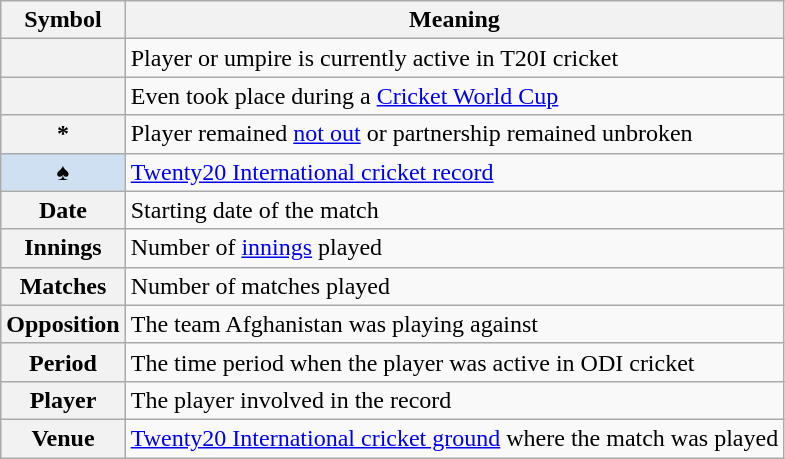<table class="wikitable plainrowheaders">
<tr>
<th scope=col>Symbol</th>
<th scope=col>Meaning</th>
</tr>
<tr>
<th scope=row></th>
<td>Player or umpire is currently active in T20I cricket</td>
</tr>
<tr>
<th scope=row></th>
<td>Even took place during a <a href='#'>Cricket World Cup</a></td>
</tr>
<tr>
<th scope=row>*</th>
<td>Player remained <a href='#'>not out</a> or partnership remained unbroken</td>
</tr>
<tr>
<th scope=row style=background:#cee0f2;>♠</th>
<td><a href='#'>Twenty20 International cricket record</a></td>
</tr>
<tr>
<th scope=row>Date</th>
<td>Starting date of the match</td>
</tr>
<tr>
<th scope=row>Innings</th>
<td>Number of <a href='#'>innings</a> played</td>
</tr>
<tr>
<th scope=row>Matches</th>
<td>Number of matches played</td>
</tr>
<tr>
<th scope=row>Opposition</th>
<td>The team Afghanistan was playing against</td>
</tr>
<tr>
<th scope=row>Period</th>
<td>The time period when the player was active in ODI cricket</td>
</tr>
<tr>
<th scope=row>Player</th>
<td>The player involved in the record</td>
</tr>
<tr>
<th scope=row>Venue</th>
<td><a href='#'>Twenty20 International cricket ground</a> where the match was played</td>
</tr>
</table>
